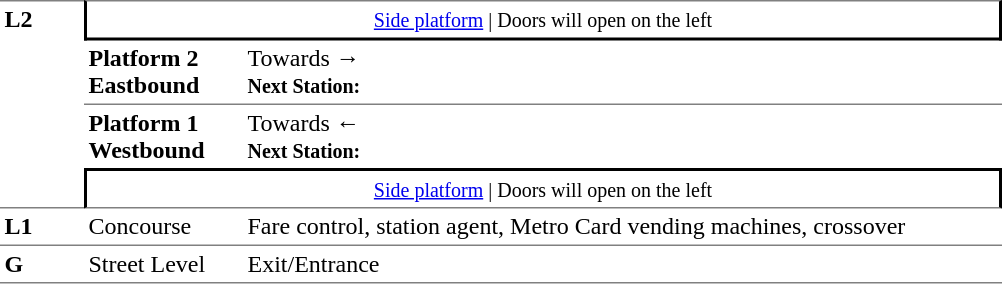<table table border=0 cellspacing=0 cellpadding=3>
<tr>
<td style="border-top:solid 1px grey;border-bottom:solid 1px grey;" width=50 rowspan=4 valign=top><strong>L2</strong></td>
<td style="border-top:solid 1px grey;border-right:solid 2px black;border-left:solid 2px black;border-bottom:solid 2px black;text-align:center;" colspan=2><small><a href='#'>Side platform</a> | Doors will open on the left </small></td>
</tr>
<tr>
<td style="border-bottom:solid 1px grey;" width=100><span><strong>Platform 2</strong><br><strong>Eastbound</strong></span></td>
<td style="border-bottom:solid 1px grey;" width=500>Towards → <br><small><strong>Next Station:</strong> </small></td>
</tr>
<tr>
<td><span><strong>Platform 1</strong><br><strong>Westbound</strong></span></td>
<td><span></span>Towards ← <br><small><strong>Next Station:</strong> </small></td>
</tr>
<tr>
<td style="border-top:solid 2px black;border-right:solid 2px black;border-left:solid 2px black;border-bottom:solid 1px grey;text-align:center;" colspan=2><small><a href='#'>Side platform</a> | Doors will open on the left </small></td>
</tr>
<tr>
<td valign=top><strong>L1</strong></td>
<td valign=top>Concourse</td>
<td valign=top>Fare control, station agent, Metro Card vending machines, crossover</td>
</tr>
<tr>
<td style="border-bottom:solid 1px grey;border-top:solid 1px grey;" width=50 valign=top><strong>G</strong></td>
<td style="border-top:solid 1px grey;border-bottom:solid 1px grey;" width=100 valign=top>Street Level</td>
<td style="border-top:solid 1px grey;border-bottom:solid 1px grey;" width=500 valign=top>Exit/Entrance</td>
</tr>
</table>
